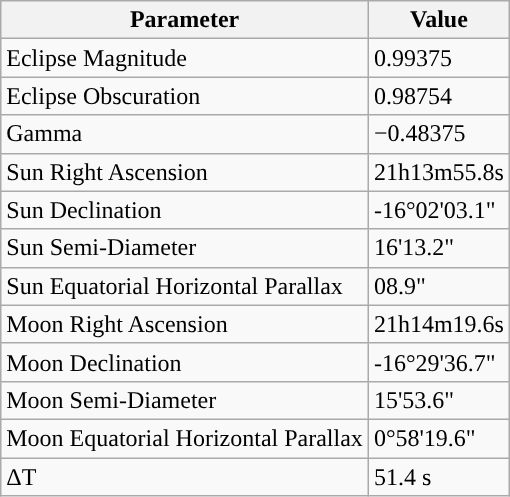<table class="wikitable">
<tr>
<th>Parameter</th>
<th>Value</th>
</tr>
<tr>
<td>Eclipse Magnitude</td>
<td>0.99375</td>
</tr>
<tr>
<td>Eclipse Obscuration</td>
<td>0.98754</td>
</tr>
<tr>
<td>Gamma</td>
<td>−0.48375</td>
</tr>
<tr>
<td>Sun Right Ascension</td>
<td>21h13m55.8s</td>
</tr>
<tr>
<td>Sun Declination</td>
<td>-16°02'03.1"</td>
</tr>
<tr>
<td>Sun Semi-Diameter</td>
<td>16'13.2"</td>
</tr>
<tr>
<td>Sun Equatorial Horizontal Parallax</td>
<td>08.9"</td>
</tr>
<tr>
<td>Moon Right Ascension</td>
<td>21h14m19.6s</td>
</tr>
<tr>
<td>Moon Declination</td>
<td>-16°29'36.7"</td>
</tr>
<tr>
<td>Moon Semi-Diameter</td>
<td>15'53.6"</td>
</tr>
<tr>
<td>Moon Equatorial Horizontal Parallax</td>
<td>0°58'19.6"</td>
</tr>
<tr>
<td>ΔT</td>
<td>51.4 s</td>
</tr>
</table>
